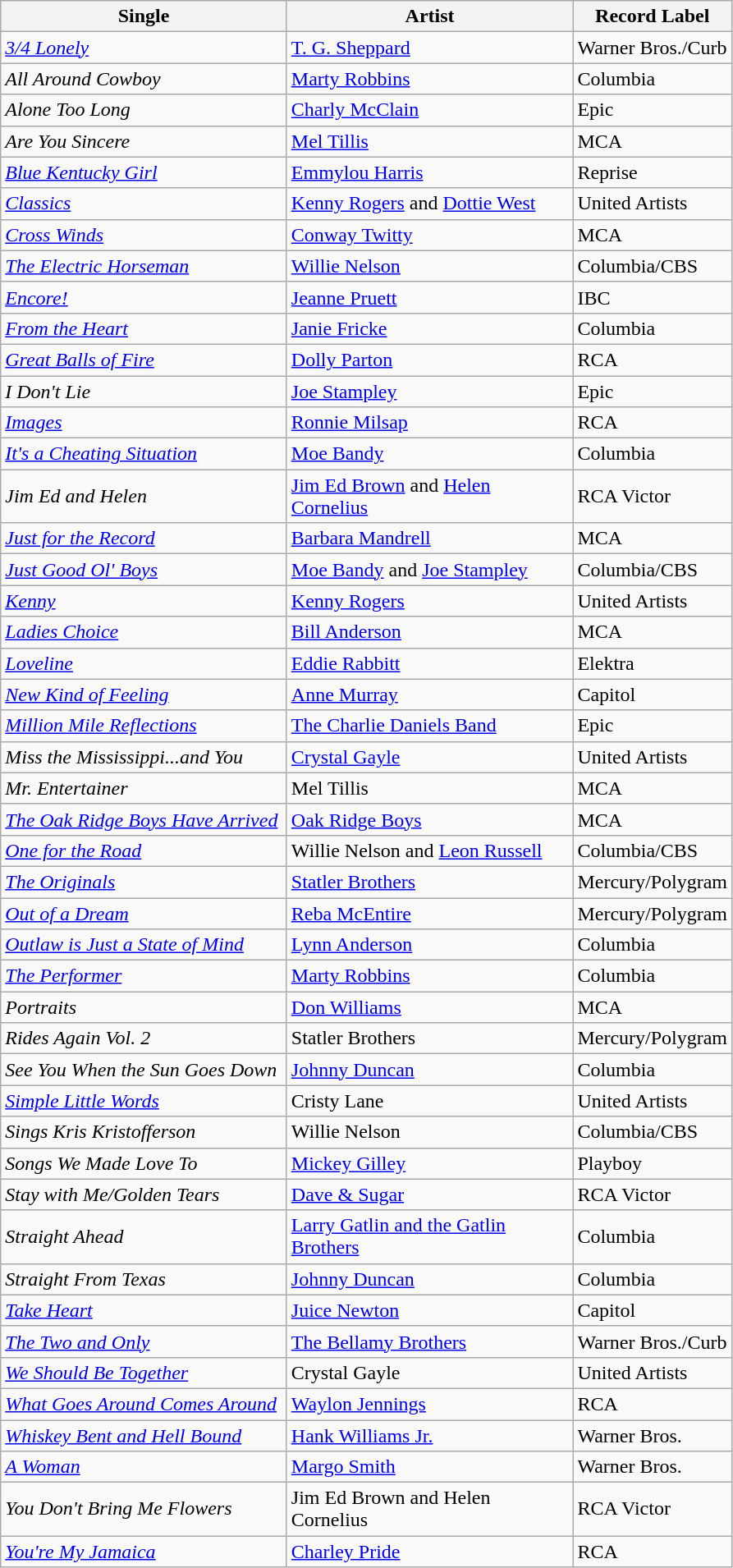<table class="wikitable sortable">
<tr>
<th width="225">Single</th>
<th width="225">Artist</th>
<th width="110">Record Label</th>
</tr>
<tr>
<td><em><a href='#'>3/4 Lonely</a></em></td>
<td><a href='#'>T. G. Sheppard</a></td>
<td>Warner Bros./Curb</td>
</tr>
<tr>
<td><em>All Around Cowboy</em></td>
<td><a href='#'>Marty Robbins</a></td>
<td>Columbia</td>
</tr>
<tr>
<td><em>Alone Too Long</em></td>
<td><a href='#'>Charly McClain</a></td>
<td>Epic</td>
</tr>
<tr>
<td><em>Are You Sincere</em></td>
<td><a href='#'>Mel Tillis</a></td>
<td>MCA</td>
</tr>
<tr>
<td><em><a href='#'>Blue Kentucky Girl</a></em></td>
<td><a href='#'>Emmylou Harris</a></td>
<td>Reprise</td>
</tr>
<tr>
<td><em><a href='#'>Classics</a></em></td>
<td><a href='#'>Kenny Rogers</a> and <a href='#'>Dottie West</a></td>
<td>United Artists</td>
</tr>
<tr>
<td><em><a href='#'>Cross Winds</a></em></td>
<td><a href='#'>Conway Twitty</a></td>
<td>MCA</td>
</tr>
<tr>
<td><em><a href='#'>The Electric Horseman</a></em></td>
<td><a href='#'>Willie Nelson</a></td>
<td>Columbia/CBS</td>
</tr>
<tr>
<td><em><a href='#'>Encore!</a></em></td>
<td><a href='#'>Jeanne Pruett</a></td>
<td>IBC</td>
</tr>
<tr>
<td><em><a href='#'>From the Heart</a></em></td>
<td><a href='#'>Janie Fricke</a></td>
<td>Columbia</td>
</tr>
<tr>
<td><em><a href='#'>Great Balls of Fire</a></em></td>
<td><a href='#'>Dolly Parton</a></td>
<td>RCA</td>
</tr>
<tr>
<td><em>I Don't Lie</em></td>
<td><a href='#'>Joe Stampley</a></td>
<td>Epic</td>
</tr>
<tr>
<td><em><a href='#'>Images</a></em></td>
<td><a href='#'>Ronnie Milsap</a></td>
<td>RCA</td>
</tr>
<tr>
<td><em><a href='#'>It's a Cheating Situation</a></em></td>
<td><a href='#'>Moe Bandy</a></td>
<td>Columbia</td>
</tr>
<tr>
<td><em>Jim Ed and Helen</em></td>
<td><a href='#'>Jim Ed Brown</a> and <a href='#'>Helen Cornelius</a></td>
<td>RCA Victor</td>
</tr>
<tr>
<td><em><a href='#'>Just for the Record</a></em></td>
<td><a href='#'>Barbara Mandrell</a></td>
<td>MCA</td>
</tr>
<tr>
<td><em><a href='#'>Just Good Ol' Boys</a></em></td>
<td><a href='#'>Moe Bandy</a> and <a href='#'>Joe Stampley</a></td>
<td>Columbia/CBS</td>
</tr>
<tr>
<td><em><a href='#'>Kenny</a></em></td>
<td><a href='#'>Kenny Rogers</a></td>
<td>United Artists</td>
</tr>
<tr>
<td><em><a href='#'>Ladies Choice</a></em></td>
<td><a href='#'>Bill Anderson</a></td>
<td>MCA</td>
</tr>
<tr>
<td><em><a href='#'>Loveline</a></em></td>
<td><a href='#'>Eddie Rabbitt</a></td>
<td>Elektra</td>
</tr>
<tr>
<td><em><a href='#'>New Kind of Feeling</a></em></td>
<td><a href='#'>Anne Murray</a></td>
<td>Capitol</td>
</tr>
<tr>
<td><em><a href='#'>Million Mile Reflections</a></em></td>
<td><a href='#'>The Charlie Daniels Band</a></td>
<td>Epic</td>
</tr>
<tr>
<td><em>Miss the Mississippi...and You</em></td>
<td><a href='#'>Crystal Gayle</a></td>
<td>United Artists</td>
</tr>
<tr>
<td><em>Mr. Entertainer</em></td>
<td>Mel Tillis</td>
<td>MCA</td>
</tr>
<tr>
<td><em><a href='#'>The Oak Ridge Boys Have Arrived</a></em></td>
<td><a href='#'>Oak Ridge Boys</a></td>
<td>MCA</td>
</tr>
<tr>
<td><em><a href='#'>One for the Road</a></em></td>
<td>Willie Nelson and <a href='#'>Leon Russell</a></td>
<td>Columbia/CBS</td>
</tr>
<tr>
<td><em><a href='#'>The Originals</a></em></td>
<td><a href='#'>Statler Brothers</a></td>
<td>Mercury/Polygram</td>
</tr>
<tr>
<td><em><a href='#'>Out of a Dream</a></em></td>
<td><a href='#'>Reba McEntire</a></td>
<td>Mercury/Polygram</td>
</tr>
<tr>
<td><em><a href='#'>Outlaw is Just a State of Mind</a></em></td>
<td><a href='#'>Lynn Anderson</a></td>
<td>Columbia</td>
</tr>
<tr>
<td><em><a href='#'>The Performer</a></em></td>
<td><a href='#'>Marty Robbins</a></td>
<td>Columbia</td>
</tr>
<tr>
<td><em>Portraits</em></td>
<td><a href='#'>Don Williams</a></td>
<td>MCA</td>
</tr>
<tr>
<td><em>Rides Again Vol. 2</em></td>
<td>Statler Brothers</td>
<td>Mercury/Polygram</td>
</tr>
<tr>
<td><em>See You When the Sun Goes Down</em></td>
<td><a href='#'>Johnny Duncan</a></td>
<td>Columbia</td>
</tr>
<tr>
<td><em><a href='#'>Simple Little Words</a></em></td>
<td>Cristy Lane</td>
<td>United Artists</td>
</tr>
<tr>
<td><em>Sings Kris Kristofferson</em></td>
<td>Willie Nelson</td>
<td>Columbia/CBS</td>
</tr>
<tr>
<td><em>Songs We Made Love To</em></td>
<td><a href='#'>Mickey Gilley</a></td>
<td>Playboy</td>
</tr>
<tr>
<td><em>Stay with Me/Golden Tears</em></td>
<td><a href='#'>Dave & Sugar</a></td>
<td>RCA Victor</td>
</tr>
<tr>
<td><em>Straight Ahead</em></td>
<td><a href='#'>Larry Gatlin and the Gatlin Brothers</a></td>
<td>Columbia</td>
</tr>
<tr>
<td><em>Straight From Texas</em></td>
<td><a href='#'>Johnny Duncan</a></td>
<td>Columbia</td>
</tr>
<tr>
<td><em><a href='#'>Take Heart</a></em></td>
<td><a href='#'>Juice Newton</a></td>
<td>Capitol</td>
</tr>
<tr>
<td><em><a href='#'>The Two and Only</a></em></td>
<td><a href='#'>The Bellamy Brothers</a></td>
<td>Warner Bros./Curb</td>
</tr>
<tr>
<td><em><a href='#'>We Should Be Together</a></em></td>
<td>Crystal Gayle</td>
<td>United Artists</td>
</tr>
<tr>
<td><em><a href='#'>What Goes Around Comes Around</a></em></td>
<td><a href='#'>Waylon Jennings</a></td>
<td>RCA</td>
</tr>
<tr>
<td><em><a href='#'>Whiskey Bent and Hell Bound</a></em></td>
<td><a href='#'>Hank Williams Jr.</a></td>
<td>Warner Bros.</td>
</tr>
<tr>
<td><em><a href='#'>A Woman</a></em></td>
<td><a href='#'>Margo Smith</a></td>
<td>Warner Bros.</td>
</tr>
<tr>
<td><em>You Don't Bring Me Flowers</em></td>
<td>Jim Ed Brown and Helen Cornelius</td>
<td>RCA Victor</td>
</tr>
<tr>
<td><em><a href='#'>You're My Jamaica</a></em></td>
<td><a href='#'>Charley Pride</a></td>
<td>RCA</td>
</tr>
</table>
